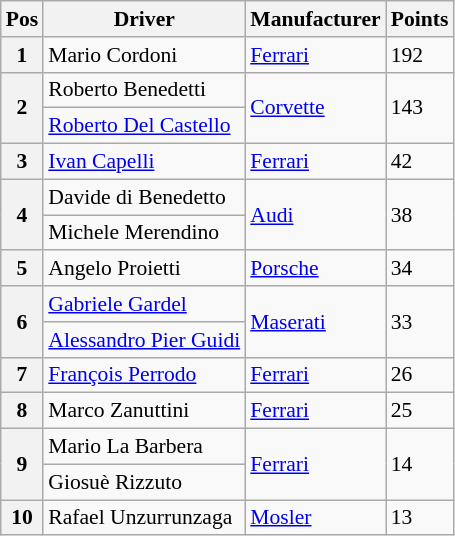<table class="wikitable" style="font-size: 90%">
<tr>
<th>Pos</th>
<th>Driver</th>
<th>Manufacturer</th>
<th>Points</th>
</tr>
<tr>
<th>1</th>
<td> Mario Cordoni</td>
<td><a href='#'>Ferrari</a></td>
<td>192</td>
</tr>
<tr>
<th rowspan=2>2</th>
<td> Roberto Benedetti</td>
<td rowspan=2><a href='#'>Corvette</a></td>
<td rowspan=2>143</td>
</tr>
<tr>
<td> <a href='#'>Roberto Del Castello</a></td>
</tr>
<tr>
<th>3</th>
<td> <a href='#'>Ivan Capelli</a></td>
<td><a href='#'>Ferrari</a></td>
<td>42</td>
</tr>
<tr>
<th rowspan=2>4</th>
<td> Davide di Benedetto</td>
<td rowspan=2><a href='#'>Audi</a></td>
<td rowspan=2>38</td>
</tr>
<tr>
<td> Michele Merendino</td>
</tr>
<tr>
<th>5</th>
<td> Angelo Proietti</td>
<td><a href='#'>Porsche</a></td>
<td>34</td>
</tr>
<tr>
<th rowspan=2>6</th>
<td> <a href='#'>Gabriele Gardel</a></td>
<td rowspan=2><a href='#'>Maserati</a></td>
<td rowspan=2>33</td>
</tr>
<tr>
<td> <a href='#'>Alessandro Pier Guidi</a></td>
</tr>
<tr>
<th>7</th>
<td> <a href='#'>François Perrodo</a></td>
<td><a href='#'>Ferrari</a></td>
<td>26</td>
</tr>
<tr>
<th>8</th>
<td> Marco Zanuttini</td>
<td><a href='#'>Ferrari</a></td>
<td>25</td>
</tr>
<tr>
<th rowspan=2>9</th>
<td> Mario La Barbera</td>
<td rowspan=2><a href='#'>Ferrari</a></td>
<td rowspan=2>14</td>
</tr>
<tr>
<td> Giosuè Rizzuto</td>
</tr>
<tr>
<th>10</th>
<td> Rafael Unzurrunzaga</td>
<td><a href='#'>Mosler</a></td>
<td>13</td>
</tr>
</table>
